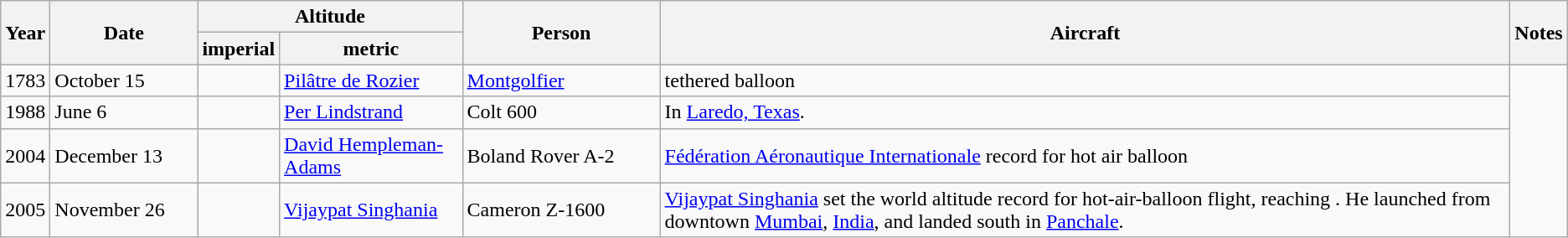<table class="wikitable sortable">
<tr>
<th rowspan=2>Year</th>
<th rowspan="2" style="width:110px;">Date</th>
<th colspan=2>Altitude</th>
<th rowspan="2" style="width:150px;">Person</th>
<th rowspan=2>Aircraft</th>
<th rowspan=2>Notes</th>
</tr>
<tr>
<th>imperial</th>
<th>metric</th>
</tr>
<tr>
<td>1783</td>
<td>October 15</td>
<td></td>
<td><a href='#'>Pilâtre de Rozier</a></td>
<td><a href='#'>Montgolfier</a></td>
<td>tethered balloon</td>
</tr>
<tr>
<td>1988</td>
<td>June 6</td>
<td></td>
<td><a href='#'>Per Lindstrand</a></td>
<td>Colt 600</td>
<td>In <a href='#'>Laredo, Texas</a>.</td>
</tr>
<tr>
<td>2004</td>
<td>December 13</td>
<td></td>
<td><a href='#'>David Hempleman-Adams</a></td>
<td>Boland Rover A-2</td>
<td><a href='#'>Fédération Aéronautique Internationale</a> record for hot air balloon </td>
</tr>
<tr>
<td>2005</td>
<td>November 26</td>
<td></td>
<td><a href='#'>Vijaypat Singhania</a></td>
<td>Cameron Z-1600</td>
<td><a href='#'>Vijaypat Singhania</a> set the world altitude record for hot-air-balloon flight, reaching . He launched from downtown <a href='#'>Mumbai</a>, <a href='#'>India</a>, and landed  south in <a href='#'>Panchale</a>.</td>
</tr>
</table>
